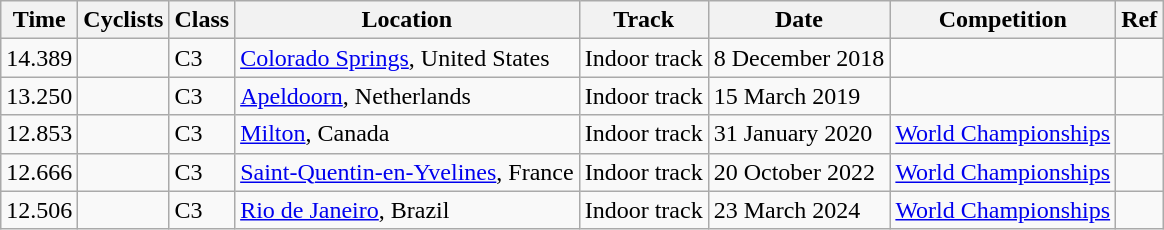<table class="wikitable">
<tr>
<th>Time</th>
<th>Cyclists</th>
<th>Class</th>
<th>Location</th>
<th>Track</th>
<th>Date</th>
<th>Competition</th>
<th>Ref</th>
</tr>
<tr>
<td>14.389</td>
<td></td>
<td>C3</td>
<td><a href='#'>Colorado Springs</a>, United States</td>
<td>Indoor track</td>
<td>8 December 2018</td>
<td></td>
<td></td>
</tr>
<tr>
<td>13.250</td>
<td></td>
<td>C3</td>
<td><a href='#'>Apeldoorn</a>, Netherlands</td>
<td>Indoor track</td>
<td>15 March 2019</td>
<td></td>
<td></td>
</tr>
<tr>
<td>12.853</td>
<td></td>
<td>C3</td>
<td><a href='#'>Milton</a>, Canada</td>
<td>Indoor track</td>
<td>31 January 2020</td>
<td><a href='#'>World Championships</a></td>
<td></td>
</tr>
<tr>
<td>12.666</td>
<td></td>
<td>C3</td>
<td><a href='#'>Saint-Quentin-en-Yvelines</a>, France</td>
<td>Indoor track</td>
<td>20 October 2022</td>
<td><a href='#'>World Championships</a></td>
<td></td>
</tr>
<tr>
<td>12.506</td>
<td></td>
<td>C3</td>
<td><a href='#'>Rio de Janeiro</a>, Brazil</td>
<td>Indoor track</td>
<td>23 March 2024</td>
<td><a href='#'>World Championships</a></td>
<td></td>
</tr>
</table>
